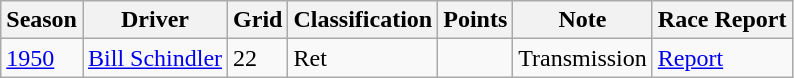<table class="wikitable">
<tr>
<th>Season</th>
<th>Driver</th>
<th>Grid</th>
<th>Classification</th>
<th>Points</th>
<th>Note</th>
<th>Race Report</th>
</tr>
<tr>
<td><a href='#'>1950</a></td>
<td><a href='#'>Bill Schindler</a></td>
<td>22</td>
<td>Ret</td>
<td> </td>
<td>Transmission</td>
<td><a href='#'>Report</a></td>
</tr>
</table>
